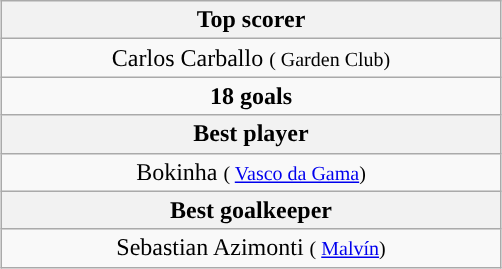<table class="wikitable" style="margin: 1em auto 1em auto;">
<tr>
<th width=325>Top scorer</th>
</tr>
<tr align=center style="background:">
<td style="text-align:center;"> Carlos Carballo <small>( Garden Club)</small></td>
</tr>
<tr>
<td style="text-align:center;"><strong>18 goals</strong></td>
</tr>
<tr>
<th>Best player</th>
</tr>
<tr>
<td style="text-align:center;"> Bokinha <small>( <a href='#'>Vasco da Gama</a>)</small></td>
</tr>
<tr>
<th>Best goalkeeper</th>
</tr>
<tr>
<td style="text-align:center;"> Sebastian Azimonti <small>( <a href='#'>Malvín</a>)</small></td>
</tr>
</table>
